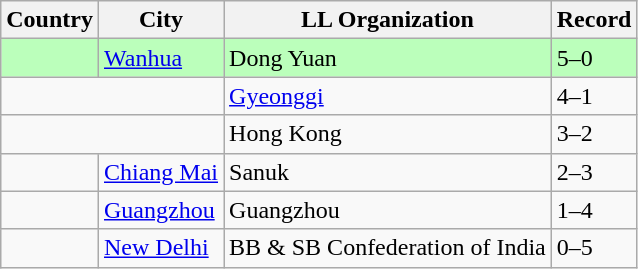<table class="wikitable">
<tr>
<th>Country</th>
<th>City</th>
<th>LL Organization</th>
<th>Record</th>
</tr>
<tr style="background:#bfb;">
<td><strong></strong></td>
<td><a href='#'>Wanhua</a></td>
<td>Dong Yuan</td>
<td>5–0</td>
</tr>
<tr>
<td colspan="2"><strong></strong></td>
<td><a href='#'>Gyeonggi</a></td>
<td>4–1</td>
</tr>
<tr>
<td colspan="2"><strong></strong></td>
<td>Hong Kong</td>
<td>3–2</td>
</tr>
<tr>
<td><strong></strong></td>
<td><a href='#'>Chiang Mai</a></td>
<td>Sanuk</td>
<td>2–3</td>
</tr>
<tr>
<td><strong></strong></td>
<td><a href='#'>Guangzhou</a></td>
<td>Guangzhou</td>
<td>1–4</td>
</tr>
<tr>
<td><strong></strong></td>
<td><a href='#'>New Delhi</a></td>
<td>BB & SB Confederation of India</td>
<td>0–5</td>
</tr>
</table>
